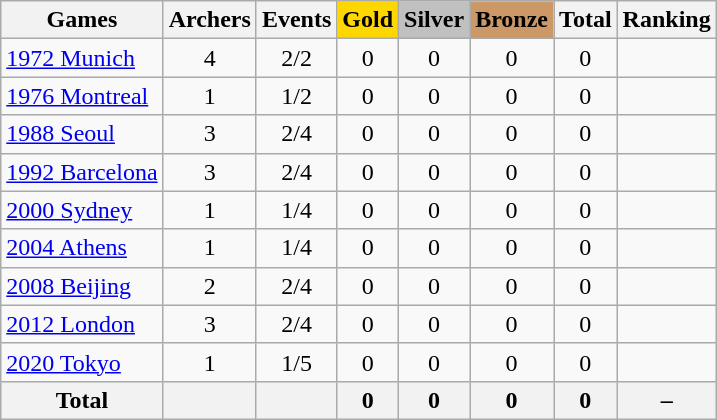<table class="wikitable sortable" style="text-align:center">
<tr>
<th>Games</th>
<th>Archers</th>
<th>Events</th>
<th style="background-color:gold;">Gold</th>
<th style="background-color:silver;">Silver</th>
<th style="background-color:#c96;">Bronze</th>
<th>Total</th>
<th>Ranking</th>
</tr>
<tr>
<td align=left><a href='#'>1972 Munich</a></td>
<td>4</td>
<td>2/2</td>
<td>0</td>
<td>0</td>
<td>0</td>
<td>0</td>
<td></td>
</tr>
<tr>
<td align=left><a href='#'>1976 Montreal</a></td>
<td>1</td>
<td>1/2</td>
<td>0</td>
<td>0</td>
<td>0</td>
<td>0</td>
<td></td>
</tr>
<tr>
<td align=left><a href='#'>1988 Seoul</a></td>
<td>3</td>
<td>2/4</td>
<td>0</td>
<td>0</td>
<td>0</td>
<td>0</td>
<td></td>
</tr>
<tr>
<td align=left><a href='#'>1992 Barcelona</a></td>
<td>3</td>
<td>2/4</td>
<td>0</td>
<td>0</td>
<td>0</td>
<td>0</td>
<td></td>
</tr>
<tr>
<td align=left><a href='#'>2000 Sydney</a></td>
<td>1</td>
<td>1/4</td>
<td>0</td>
<td>0</td>
<td>0</td>
<td>0</td>
<td></td>
</tr>
<tr>
<td align=left><a href='#'>2004 Athens</a></td>
<td>1</td>
<td>1/4</td>
<td>0</td>
<td>0</td>
<td>0</td>
<td>0</td>
<td></td>
</tr>
<tr>
<td align=left><a href='#'>2008 Beijing</a></td>
<td>2</td>
<td>2/4</td>
<td>0</td>
<td>0</td>
<td>0</td>
<td>0</td>
<td></td>
</tr>
<tr>
<td align=left><a href='#'>2012 London</a></td>
<td>3</td>
<td>2/4</td>
<td>0</td>
<td>0</td>
<td>0</td>
<td>0</td>
<td></td>
</tr>
<tr>
<td align=left><a href='#'>2020 Tokyo</a></td>
<td>1</td>
<td>1/5</td>
<td>0</td>
<td>0</td>
<td>0</td>
<td>0</td>
<td></td>
</tr>
<tr>
<th>Total</th>
<th></th>
<th></th>
<th>0</th>
<th>0</th>
<th>0</th>
<th>0</th>
<th>–</th>
</tr>
</table>
